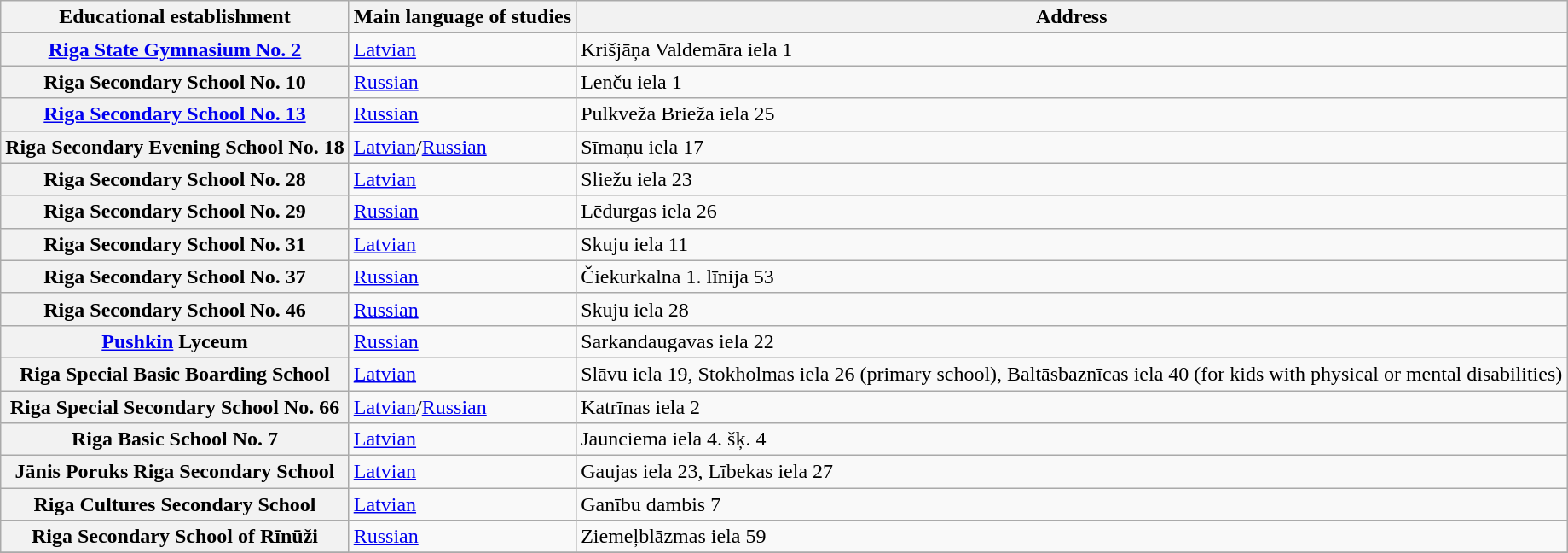<table class="wikitable">
<tr>
<th>Educational establishment</th>
<th>Main language of studies</th>
<th>Address</th>
</tr>
<tr>
<th><strong><a href='#'>Riga State Gymnasium No. 2</a></strong></th>
<td><a href='#'>Latvian</a></td>
<td>Krišjāņa Valdemāra iela 1</td>
</tr>
<tr>
<th><strong>Riga Secondary School No. 10</strong></th>
<td><a href='#'>Russian</a></td>
<td>Lenču iela 1</td>
</tr>
<tr>
<th><strong><a href='#'>Riga Secondary School No. 13</a></strong></th>
<td><a href='#'>Russian</a></td>
<td>Pulkveža Brieža iela 25</td>
</tr>
<tr>
<th><strong>Riga Secondary Evening School No. 18</strong></th>
<td><a href='#'>Latvian</a>/<a href='#'>Russian</a></td>
<td>Sīmaņu iela 17</td>
</tr>
<tr>
<th><strong>Riga Secondary School No. 28</strong></th>
<td><a href='#'>Latvian</a></td>
<td>Sliežu iela 23</td>
</tr>
<tr>
<th><strong>Riga Secondary School No. 29</strong></th>
<td><a href='#'>Russian</a></td>
<td>Lēdurgas iela 26</td>
</tr>
<tr>
<th><strong>Riga Secondary School No. 31</strong></th>
<td><a href='#'>Latvian</a></td>
<td>Skuju iela 11</td>
</tr>
<tr>
<th><strong>Riga Secondary School No. 37</strong></th>
<td><a href='#'>Russian</a></td>
<td>Čiekurkalna 1. līnija 53</td>
</tr>
<tr>
<th><strong>Riga Secondary School No. 46</strong></th>
<td><a href='#'>Russian</a></td>
<td>Skuju iela 28</td>
</tr>
<tr>
<th><strong><a href='#'>Pushkin</a> Lyceum</strong></th>
<td><a href='#'>Russian</a></td>
<td>Sarkandaugavas iela 22</td>
</tr>
<tr>
<th><strong>Riga Special Basic Boarding School</strong></th>
<td><a href='#'>Latvian</a></td>
<td>Slāvu iela 19, Stokholmas iela 26 (primary school), Baltāsbaznīcas iela 40 (for kids with physical or mental disabilities)</td>
</tr>
<tr>
<th><strong>Riga Special Secondary School No. 66</strong></th>
<td><a href='#'>Latvian</a>/<a href='#'>Russian</a></td>
<td>Katrīnas iela 2</td>
</tr>
<tr>
<th><strong>Riga Basic School No. 7</strong></th>
<td><a href='#'>Latvian</a></td>
<td>Jaunciema iela 4. šķ. 4</td>
</tr>
<tr>
<th><strong>Jānis Poruks Riga Secondary School</strong></th>
<td><a href='#'>Latvian</a></td>
<td>Gaujas iela 23, Lībekas iela 27</td>
</tr>
<tr>
<th><strong>Riga Cultures Secondary School</strong></th>
<td><a href='#'>Latvian</a></td>
<td>Ganību dambis 7</td>
</tr>
<tr>
<th><strong>Riga Secondary School of Rīnūži</strong></th>
<td><a href='#'>Russian</a></td>
<td>Ziemeļblāzmas iela 59</td>
</tr>
<tr>
</tr>
</table>
